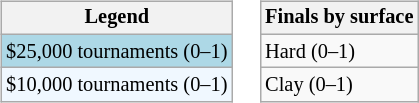<table>
<tr valign=top>
<td><br><table class=wikitable style=font-size:85%>
<tr>
<th>Legend</th>
</tr>
<tr style=background:lightblue>
<td>$25,000 tournaments (0–1)</td>
</tr>
<tr style=background:#f0f8ff>
<td>$10,000 tournaments (0–1)</td>
</tr>
</table>
</td>
<td><br><table class=wikitable style=font-size:85%>
<tr>
<th>Finals by surface</th>
</tr>
<tr>
<td>Hard (0–1)</td>
</tr>
<tr>
<td>Clay (0–1)</td>
</tr>
</table>
</td>
</tr>
</table>
